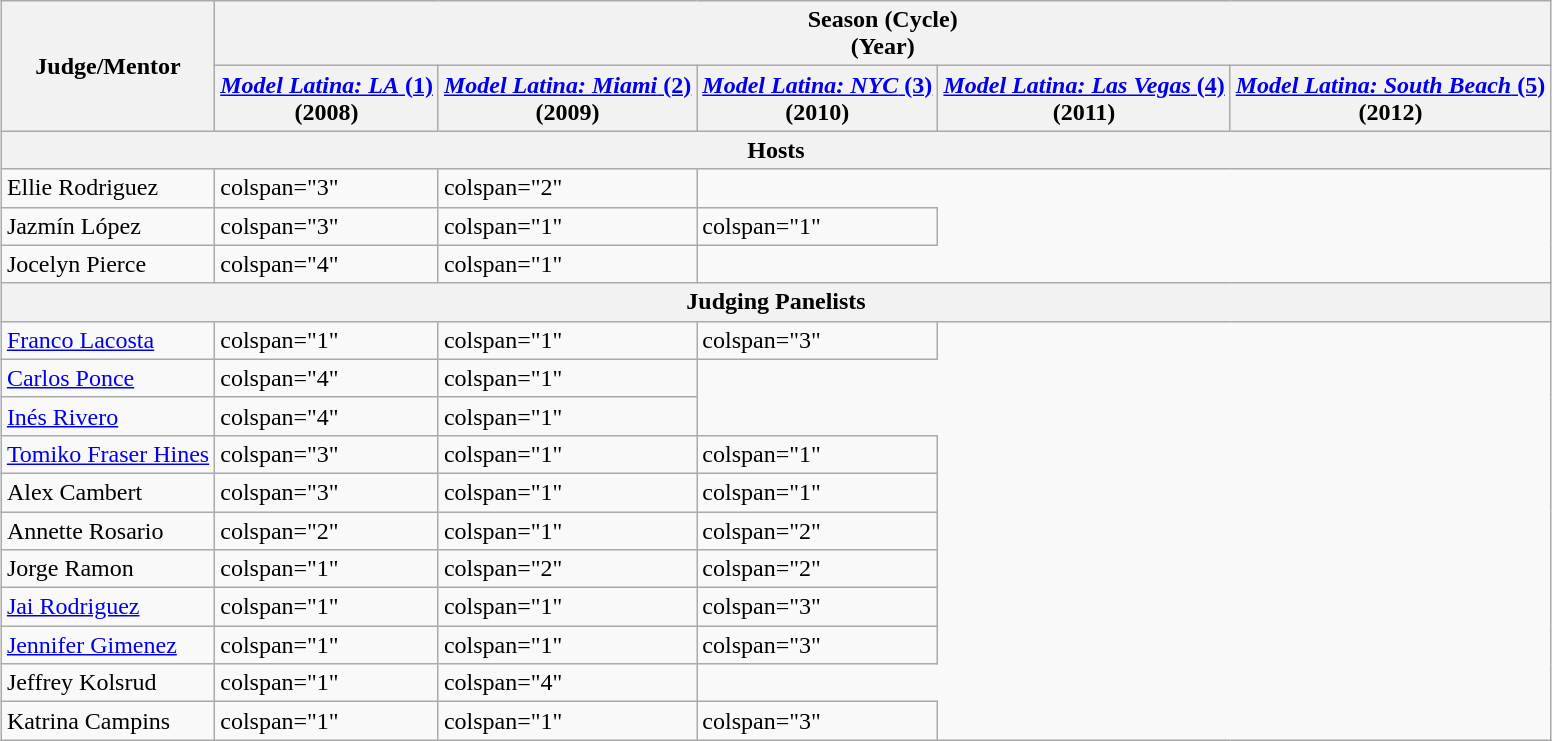<table class="wikitable" style="margin:1em auto 1em auto">
<tr>
<th rowspan="2">Judge/Mentor</th>
<th colspan="5">Season (Cycle)<br>(Year)</th>
</tr>
<tr>
<th><a href='#'><em>Model Latina: LA</em> (1)</a><br> (2008)</th>
<th><a href='#'><em>Model Latina: Miami</em> (2)</a><br> (2009)</th>
<th><a href='#'><em>Model Latina: NYC</em> (3)</a><br> (2010)</th>
<th><a href='#'><em>Model Latina: Las Vegas</em> (4)</a><br> (2011)</th>
<th><a href='#'><em>Model Latina: South Beach</em> (5)</a><br> (2012)</th>
</tr>
<tr>
<th scope="col" colspan="6">Hosts</th>
</tr>
<tr>
<td scope="row">Ellie Rodriguez</td>
<td>colspan="3" </td>
<td>colspan="2" </td>
</tr>
<tr>
<td scope="row">Jazmín López</td>
<td>colspan="3" </td>
<td>colspan="1" </td>
<td>colspan="1" </td>
</tr>
<tr>
<td scope="row">Jocelyn Pierce</td>
<td>colspan="4" </td>
<td>colspan="1" </td>
</tr>
<tr>
<th scope="col" colspan="6">Judging Panelists</th>
</tr>
<tr>
<td scope="row"><a href='#'>Franco Lacosta</a></td>
<td>colspan="1" </td>
<td>colspan="1" </td>
<td>colspan="3" </td>
</tr>
<tr>
<td scope="row"><a href='#'>Carlos Ponce</a></td>
<td>colspan="4" </td>
<td>colspan="1" </td>
</tr>
<tr>
<td scope="row"><a href='#'>Inés Rivero</a></td>
<td>colspan="4" </td>
<td>colspan="1" </td>
</tr>
<tr>
<td scope="row"><a href='#'>Tomiko Fraser Hines</a></td>
<td>colspan="3" </td>
<td>colspan="1" </td>
<td>colspan="1" </td>
</tr>
<tr>
<td scope="row">Alex Cambert</td>
<td>colspan="3" </td>
<td>colspan="1" </td>
<td>colspan="1" </td>
</tr>
<tr>
<td scope="row">Annette Rosario</td>
<td>colspan="2" </td>
<td>colspan="1" </td>
<td>colspan="2" </td>
</tr>
<tr>
<td scope="row">Jorge Ramon</td>
<td>colspan="1" </td>
<td>colspan="2" </td>
<td>colspan="2" </td>
</tr>
<tr>
<td scope="row"><a href='#'>Jai Rodriguez</a></td>
<td>colspan="1" </td>
<td>colspan="1" </td>
<td>colspan="3" </td>
</tr>
<tr>
<td scope="row"><a href='#'>Jennifer Gimenez</a></td>
<td>colspan="1" </td>
<td>colspan="1" </td>
<td>colspan="3" </td>
</tr>
<tr>
<td scope="row">Jeffrey Kolsrud</td>
<td>colspan="1" </td>
<td>colspan="4" </td>
</tr>
<tr>
<td scope="row">Katrina Campins</td>
<td>colspan="1" </td>
<td>colspan="1" </td>
<td>colspan="3" </td>
</tr>
</table>
